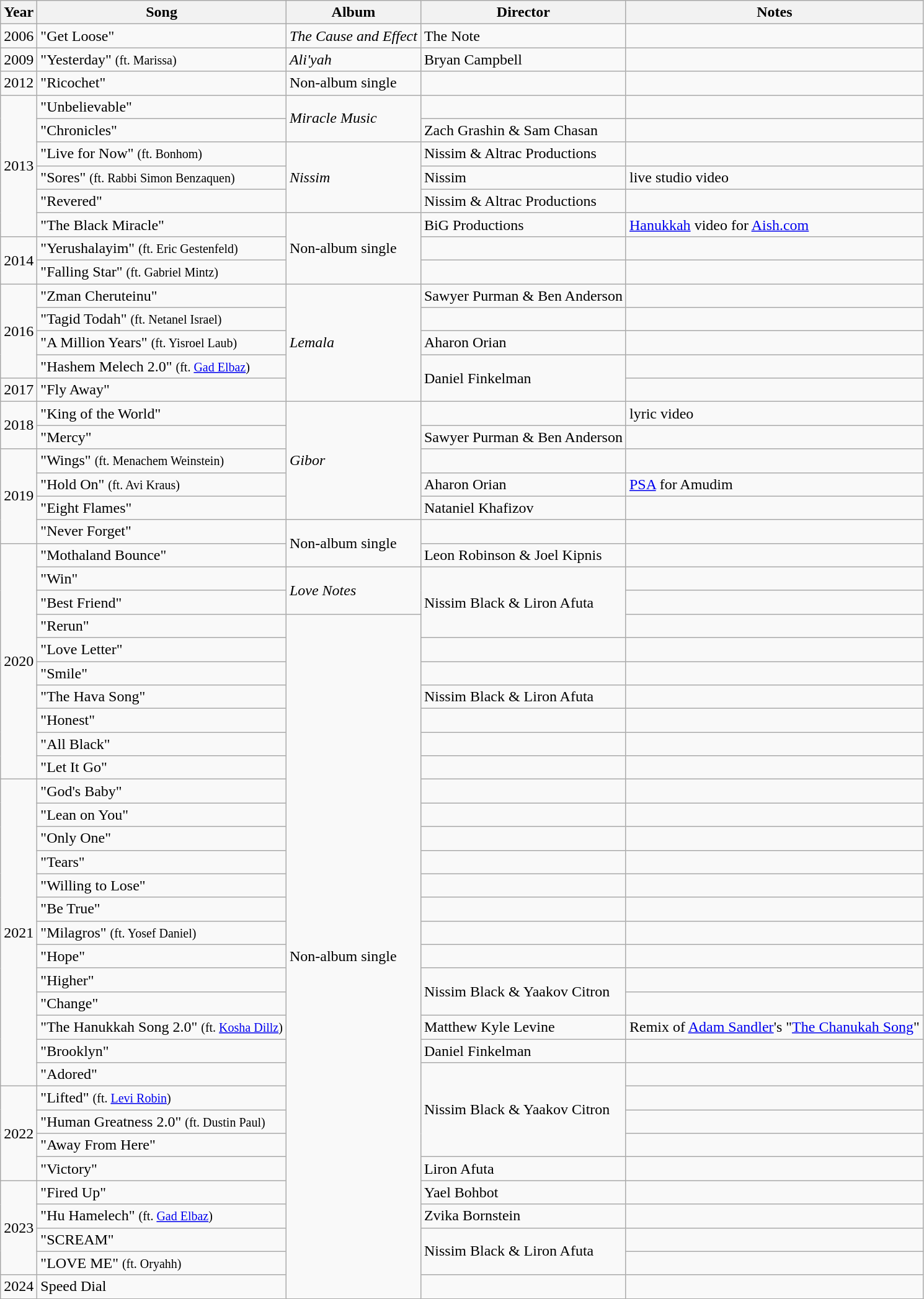<table class="wikitable">
<tr>
<th>Year</th>
<th>Song</th>
<th>Album</th>
<th>Director</th>
<th>Notes</th>
</tr>
<tr>
<td>2006</td>
<td>"Get Loose"</td>
<td><em>The Cause and Effect</em></td>
<td>The Note</td>
<td></td>
</tr>
<tr>
<td>2009</td>
<td>"Yesterday" <small>(ft. Marissa)</small></td>
<td><em>Ali'yah</em></td>
<td>Bryan Campbell</td>
<td></td>
</tr>
<tr>
<td>2012</td>
<td>"Ricochet"</td>
<td>Non-album single</td>
<td></td>
<td></td>
</tr>
<tr>
<td rowspan="6">2013</td>
<td>"Unbelievable"</td>
<td rowspan="2"><em>Miracle Music</em></td>
<td></td>
<td></td>
</tr>
<tr>
<td>"Chronicles"</td>
<td>Zach Grashin & Sam Chasan</td>
<td></td>
</tr>
<tr>
<td>"Live for Now" <small>(ft. Bonhom)</small></td>
<td rowspan="3"><em>Nissim</em></td>
<td>Nissim & Altrac Productions</td>
<td></td>
</tr>
<tr>
<td>"Sores" <small>(ft. Rabbi Simon Benzaquen)</small></td>
<td>Nissim</td>
<td>live studio video</td>
</tr>
<tr>
<td>"Revered"</td>
<td>Nissim & Altrac Productions</td>
<td></td>
</tr>
<tr>
<td>"The Black Miracle"</td>
<td rowspan="3">Non-album single</td>
<td>BiG Productions</td>
<td><a href='#'>Hanukkah</a> video for <a href='#'>Aish.com</a></td>
</tr>
<tr>
<td rowspan="2">2014</td>
<td>"Yerushalayim" <small>(ft. Eric Gestenfeld)</small></td>
<td></td>
<td></td>
</tr>
<tr>
<td>"Falling Star" <small>(ft. Gabriel Mintz)</small></td>
<td></td>
<td></td>
</tr>
<tr>
<td rowspan="4">2016</td>
<td>"Zman Cheruteinu"</td>
<td rowspan="5"><em>Lemala</em></td>
<td>Sawyer Purman & Ben Anderson</td>
<td></td>
</tr>
<tr>
<td>"Tagid Todah" <small>(ft. Netanel Israel)</small></td>
<td></td>
<td></td>
</tr>
<tr>
<td>"A Million Years" <small>(ft. Yisroel Laub)</small></td>
<td>Aharon Orian</td>
<td></td>
</tr>
<tr>
<td>"Hashem Melech 2.0" <small>(ft. <a href='#'>Gad Elbaz</a>)</small></td>
<td rowspan="2">Daniel Finkelman</td>
<td></td>
</tr>
<tr>
<td>2017</td>
<td>"Fly Away"</td>
<td></td>
</tr>
<tr>
<td rowspan="2">2018</td>
<td>"King of the World"</td>
<td rowspan="5"><em>Gibor</em></td>
<td></td>
<td>lyric video</td>
</tr>
<tr>
<td>"Mercy"</td>
<td>Sawyer Purman & Ben Anderson</td>
<td></td>
</tr>
<tr>
<td rowspan="4">2019</td>
<td>"Wings" <small>(ft. Menachem Weinstein)</small></td>
<td></td>
<td></td>
</tr>
<tr>
<td>"Hold On" <small>(ft. Avi Kraus)</small></td>
<td>Aharon Orian</td>
<td><a href='#'>PSA</a> for Amudim</td>
</tr>
<tr>
<td>"Eight Flames"</td>
<td>Nataniel Khafizov</td>
<td></td>
</tr>
<tr>
<td>"Never Forget"</td>
<td rowspan="2">Non-album single</td>
<td></td>
<td></td>
</tr>
<tr>
<td rowspan="10">2020</td>
<td>"Mothaland Bounce"</td>
<td>Leon Robinson & Joel Kipnis</td>
<td></td>
</tr>
<tr>
<td>"Win"</td>
<td rowspan="2"><em>Love Notes</em></td>
<td rowspan="3">Nissim Black & Liron Afuta</td>
<td></td>
</tr>
<tr>
<td>"Best Friend"</td>
<td></td>
</tr>
<tr>
<td>"Rerun"</td>
<td rowspan="29">Non-album single</td>
<td></td>
</tr>
<tr>
<td>"Love Letter"</td>
<td></td>
<td></td>
</tr>
<tr>
<td>"Smile"</td>
<td></td>
<td></td>
</tr>
<tr>
<td>"The Hava Song"</td>
<td>Nissim Black & Liron Afuta</td>
<td></td>
</tr>
<tr>
<td>"Honest"</td>
<td></td>
<td></td>
</tr>
<tr>
<td>"All Black"</td>
<td></td>
<td></td>
</tr>
<tr>
<td>"Let It Go"</td>
<td></td>
<td></td>
</tr>
<tr>
<td rowspan="13">2021</td>
<td>"God's Baby"</td>
<td></td>
<td></td>
</tr>
<tr>
<td>"Lean on You"</td>
<td></td>
<td></td>
</tr>
<tr>
<td>"Only One"</td>
<td></td>
<td></td>
</tr>
<tr>
<td>"Tears"</td>
<td></td>
<td></td>
</tr>
<tr>
<td>"Willing to Lose"</td>
<td></td>
<td></td>
</tr>
<tr>
<td>"Be True"</td>
<td></td>
<td></td>
</tr>
<tr>
<td>"Milagros" <small>(ft. Yosef Daniel)</small></td>
<td></td>
<td></td>
</tr>
<tr>
<td>"Hope"</td>
<td></td>
<td></td>
</tr>
<tr>
<td>"Higher"</td>
<td rowspan="2">Nissim Black & Yaakov Citron</td>
<td></td>
</tr>
<tr>
<td>"Change"</td>
<td></td>
</tr>
<tr>
<td>"The Hanukkah Song 2.0" <small>(ft. <a href='#'>Kosha Dillz</a>)</small></td>
<td>Matthew Kyle Levine</td>
<td>Remix of <a href='#'>Adam Sandler</a>'s "<a href='#'>The Chanukah Song</a>"</td>
</tr>
<tr>
<td>"Brooklyn"</td>
<td>Daniel Finkelman</td>
<td></td>
</tr>
<tr>
<td>"Adored"</td>
<td rowspan="4">Nissim Black & Yaakov Citron</td>
<td></td>
</tr>
<tr>
<td rowspan="4">2022</td>
<td>"Lifted" <small>(ft. <a href='#'>Levi Robin</a>)</small></td>
<td></td>
</tr>
<tr>
<td>"Human Greatness 2.0" <small>(ft. Dustin Paul)</small></td>
<td></td>
</tr>
<tr>
<td>"Away From Here"</td>
<td></td>
</tr>
<tr>
<td>"Victory"</td>
<td>Liron Afuta</td>
<td></td>
</tr>
<tr>
<td rowspan="4">2023</td>
<td>"Fired Up"</td>
<td>Yael Bohbot</td>
<td></td>
</tr>
<tr>
<td>"Hu Hamelech" <small>(ft. <a href='#'>Gad Elbaz</a>)</small></td>
<td>Zvika Bornstein</td>
<td></td>
</tr>
<tr>
<td>"SCREAM"</td>
<td rowspan="2">Nissim Black & Liron Afuta</td>
<td></td>
</tr>
<tr>
<td>"LOVE ME" <small>(ft. Oryahh)</small></td>
<td></td>
</tr>
<tr>
<td>2024</td>
<td>Speed Dial</td>
<td></td>
<td></td>
</tr>
</table>
